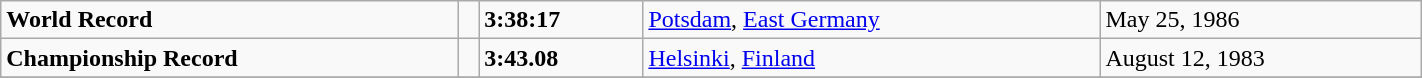<table class="wikitable" width=75%>
<tr>
<td><strong>World Record</strong></td>
<td></td>
<td><strong>3:38:17</strong></td>
<td><a href='#'>Potsdam</a>, <a href='#'>East Germany</a></td>
<td>May 25, 1986</td>
</tr>
<tr>
<td><strong>Championship Record</strong></td>
<td></td>
<td><strong>3:43.08</strong></td>
<td><a href='#'>Helsinki</a>, <a href='#'>Finland</a></td>
<td>August 12, 1983</td>
</tr>
<tr>
</tr>
</table>
